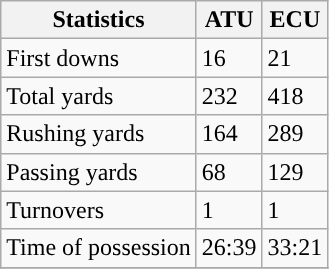<table class="wikitable" style="float: left;">
<tr>
<th>Statistics</th>
<th>ATU</th>
<th>ECU</th>
</tr>
<tr>
<td>First downs</td>
<td>16</td>
<td>21</td>
</tr>
<tr>
<td>Total yards</td>
<td>232</td>
<td>418</td>
</tr>
<tr>
<td>Rushing yards</td>
<td>164</td>
<td>289</td>
</tr>
<tr>
<td>Passing yards</td>
<td>68</td>
<td>129</td>
</tr>
<tr>
<td>Turnovers</td>
<td>1</td>
<td>1</td>
</tr>
<tr>
<td>Time of possession</td>
<td>26:39</td>
<td>33:21</td>
</tr>
<tr>
</tr>
</table>
